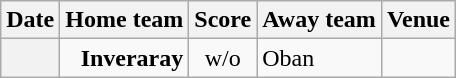<table class="wikitable football-result-list" style="max-width: 80em; text-align: center">
<tr>
<th scope="col">Date</th>
<th scope="col">Home team</th>
<th scope="col">Score</th>
<th scope="col">Away team</th>
<th scope="col">Venue</th>
</tr>
<tr>
<th scope="row"></th>
<td align=right><strong>Inveraray</strong></td>
<td>w/o</td>
<td align=left>Oban</td>
<td></td>
</tr>
</table>
